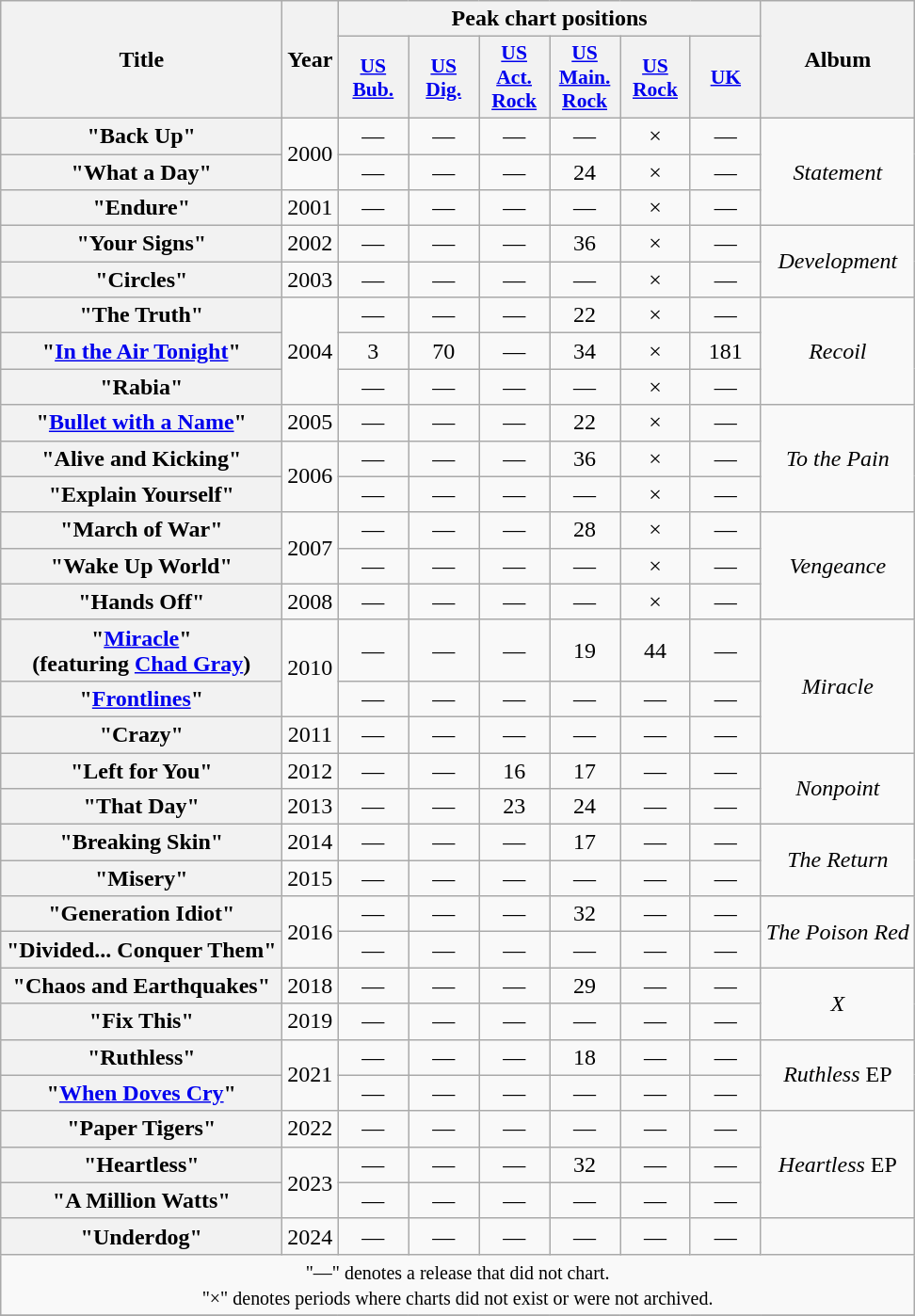<table class="wikitable plainrowheaders" style="text-align:center;">
<tr>
<th scope="col" rowspan="2" style="width:12em;">Title</th>
<th scope="col" rowspan="2">Year</th>
<th scope="col" colspan="6">Peak chart positions</th>
<th scope="col" rowspan="2">Album</th>
</tr>
<tr>
<th scope="col" style="width:3em;font-size:90%;"><a href='#'>US Bub.</a></th>
<th scope="col" style="width:3em;font-size:90%;"><a href='#'>US Dig.</a></th>
<th scope="col" style="width:3em;font-size:90%;"><a href='#'>US<br>Act. Rock</a><br></th>
<th scope="col" style="width:3em;font-size:90%;"><a href='#'>US<br>Main. Rock</a><br></th>
<th scope="col" style="width:3em;font-size:90%;"><a href='#'>US<br>Rock</a><br></th>
<th scope="col" style="width:3em;font-size:90%;"><a href='#'>UK</a><br></th>
</tr>
<tr>
<th scope="row">"Back Up"</th>
<td rowspan="2">2000</td>
<td>—</td>
<td>—</td>
<td>—</td>
<td>—</td>
<td>×</td>
<td>—</td>
<td rowspan="3"><em>Statement</em></td>
</tr>
<tr>
<th scope="row">"What a Day"</th>
<td>—</td>
<td>—</td>
<td>—</td>
<td>24</td>
<td>×</td>
<td>—</td>
</tr>
<tr>
<th scope="row">"Endure"</th>
<td>2001</td>
<td>—</td>
<td>—</td>
<td>—</td>
<td>—</td>
<td>×</td>
<td>—</td>
</tr>
<tr>
<th scope="row">"Your Signs"</th>
<td>2002</td>
<td>—</td>
<td>—</td>
<td>—</td>
<td>36</td>
<td>×</td>
<td>—</td>
<td rowspan="2"><em>Development</em></td>
</tr>
<tr>
<th scope="row">"Circles"</th>
<td>2003</td>
<td>—</td>
<td>—</td>
<td>—</td>
<td>—</td>
<td>×</td>
<td>—</td>
</tr>
<tr>
<th scope="row">"The Truth"</th>
<td rowspan="3">2004</td>
<td>—</td>
<td>—</td>
<td>—</td>
<td>22</td>
<td>×</td>
<td>—</td>
<td rowspan="3"><em>Recoil</em></td>
</tr>
<tr>
<th scope="row">"<a href='#'>In the Air Tonight</a>"</th>
<td>3</td>
<td>70</td>
<td>—</td>
<td>34</td>
<td>×</td>
<td>181</td>
</tr>
<tr>
<th scope="row">"Rabia"</th>
<td>—</td>
<td>—</td>
<td>—</td>
<td>—</td>
<td>×</td>
<td>—</td>
</tr>
<tr>
<th scope="row">"<a href='#'>Bullet with a Name</a>"</th>
<td>2005</td>
<td>—</td>
<td>—</td>
<td>—</td>
<td>22</td>
<td>×</td>
<td>—</td>
<td rowspan="3"><em>To the Pain</em></td>
</tr>
<tr>
<th scope="row">"Alive and Kicking"</th>
<td rowspan="2">2006</td>
<td>—</td>
<td>—</td>
<td>—</td>
<td>36</td>
<td>×</td>
<td>—</td>
</tr>
<tr>
<th scope="row">"Explain Yourself"</th>
<td>—</td>
<td>—</td>
<td>—</td>
<td>—</td>
<td>×</td>
<td>—</td>
</tr>
<tr>
<th scope="row">"March of War"</th>
<td rowspan="2">2007</td>
<td>—</td>
<td>—</td>
<td>—</td>
<td>28</td>
<td>×</td>
<td>—</td>
<td rowspan="3"><em>Vengeance</em></td>
</tr>
<tr>
<th scope="row">"Wake Up World"</th>
<td>—</td>
<td>—</td>
<td>—</td>
<td>—</td>
<td>×</td>
<td>—</td>
</tr>
<tr>
<th scope="row">"Hands Off"</th>
<td>2008</td>
<td>—</td>
<td>—</td>
<td>—</td>
<td>—</td>
<td>×</td>
<td>—</td>
</tr>
<tr>
<th scope="row">"<a href='#'>Miracle</a>"<br><span>(featuring <a href='#'>Chad Gray</a>)</span></th>
<td rowspan="2">2010</td>
<td>—</td>
<td>—</td>
<td>—</td>
<td>19</td>
<td>44</td>
<td>—</td>
<td rowspan="3"><em>Miracle</em></td>
</tr>
<tr>
<th scope="row">"<a href='#'>Frontlines</a>"</th>
<td>—</td>
<td>—</td>
<td>—</td>
<td>—</td>
<td>—</td>
<td>—</td>
</tr>
<tr>
<th scope="row">"Crazy"</th>
<td>2011</td>
<td>—</td>
<td>—</td>
<td>—</td>
<td>—</td>
<td>—</td>
<td>—</td>
</tr>
<tr>
<th scope="row">"Left for You"</th>
<td>2012</td>
<td>—</td>
<td>—</td>
<td>16</td>
<td>17</td>
<td>—</td>
<td>—</td>
<td rowspan="2"><em>Nonpoint</em></td>
</tr>
<tr>
<th scope="row">"That Day"</th>
<td>2013</td>
<td>—</td>
<td>—</td>
<td>23</td>
<td>24</td>
<td>—</td>
<td>—</td>
</tr>
<tr>
<th scope="row">"Breaking Skin"</th>
<td>2014</td>
<td>—</td>
<td>—</td>
<td>—</td>
<td>17</td>
<td>—</td>
<td>—</td>
<td rowspan="2"><em>The Return</em></td>
</tr>
<tr>
<th scope="row">"Misery"</th>
<td>2015</td>
<td>—</td>
<td>—</td>
<td>—</td>
<td>—</td>
<td>—</td>
<td>—</td>
</tr>
<tr>
<th scope="row">"Generation Idiot"</th>
<td rowspan="2">2016</td>
<td>—</td>
<td>—</td>
<td>—</td>
<td>32</td>
<td>—</td>
<td>—</td>
<td rowspan="2"><em>The Poison Red</em></td>
</tr>
<tr>
<th scope="row">"Divided... Conquer Them"</th>
<td>—</td>
<td>—</td>
<td>—</td>
<td>—</td>
<td>—</td>
<td>—</td>
</tr>
<tr>
<th scope="row">"Chaos and Earthquakes"</th>
<td>2018</td>
<td>—</td>
<td>—</td>
<td>—</td>
<td>29</td>
<td>—</td>
<td>—</td>
<td rowspan="2"><em>X</em></td>
</tr>
<tr>
<th scope="row">"Fix This"</th>
<td>2019</td>
<td>—</td>
<td>—</td>
<td>—</td>
<td>—</td>
<td>—</td>
<td>—</td>
</tr>
<tr>
<th scope="row">"Ruthless"</th>
<td rowspan="2">2021</td>
<td>—</td>
<td>—</td>
<td>—</td>
<td>18</td>
<td>—</td>
<td>—</td>
<td rowspan="2"><em>Ruthless</em> EP</td>
</tr>
<tr>
<th scope="row">"<a href='#'>When Doves Cry</a>"</th>
<td>—</td>
<td>—</td>
<td>—</td>
<td>—</td>
<td>—</td>
<td>—</td>
</tr>
<tr>
<th scope="row">"Paper Tigers"</th>
<td>2022</td>
<td>—</td>
<td>—</td>
<td>—</td>
<td>—</td>
<td>—</td>
<td>—</td>
<td rowspan="3"><em>Heartless</em> EP</td>
</tr>
<tr>
<th scope="row">"Heartless"</th>
<td rowspan="2">2023</td>
<td>—</td>
<td>—</td>
<td>—</td>
<td>32</td>
<td>—</td>
<td>—</td>
</tr>
<tr>
<th scope="row">"A Million Watts"</th>
<td>—</td>
<td>—</td>
<td>—</td>
<td>—</td>
<td>—</td>
<td>—</td>
</tr>
<tr>
<th scope="row">"Underdog"</th>
<td>2024</td>
<td>—</td>
<td>—</td>
<td>—</td>
<td>—</td>
<td>—</td>
<td>—</td>
<td></td>
</tr>
<tr>
<td colspan="10"><small>"—" denotes a release that did not chart.</small><br><small>"×" denotes periods where charts did not exist or were not archived.</small></td>
</tr>
<tr>
</tr>
</table>
